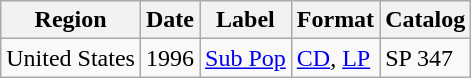<table class="wikitable">
<tr>
<th>Region</th>
<th>Date</th>
<th>Label</th>
<th>Format</th>
<th>Catalog</th>
</tr>
<tr>
<td>United States</td>
<td>1996</td>
<td><a href='#'>Sub Pop</a></td>
<td><a href='#'>CD</a>, <a href='#'>LP</a></td>
<td>SP 347</td>
</tr>
</table>
